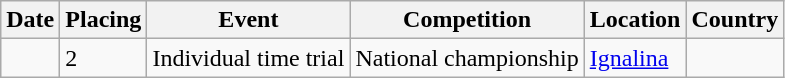<table class="wikitable sortable">
<tr>
<th>Date</th>
<th>Placing</th>
<th>Event</th>
<th>Competition</th>
<th>Location</th>
<th>Country</th>
</tr>
<tr>
<td></td>
<td>2</td>
<td>Individual time trial</td>
<td>National championship</td>
<td><a href='#'>Ignalina</a></td>
<td></td>
</tr>
</table>
